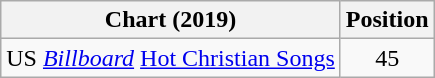<table class="wikitable">
<tr>
<th>Chart (2019)</th>
<th>Position</th>
</tr>
<tr>
<td align="left">US <em><a href='#'>Billboard</a></em> <a href='#'>Hot Christian Songs</a></td>
<td align="center">45</td>
</tr>
</table>
